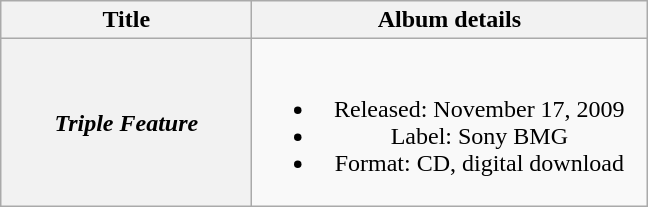<table class="wikitable plainrowheaders" style="text-align:center;">
<tr>
<th scope="col" style="width:10em;">Title</th>
<th scope="col" style="width:16em;">Album details</th>
</tr>
<tr>
<th scope="row"><em>Triple Feature</em></th>
<td><br><ul><li>Released: November 17, 2009</li><li>Label: Sony BMG</li><li>Format: CD, digital download</li></ul></td>
</tr>
</table>
